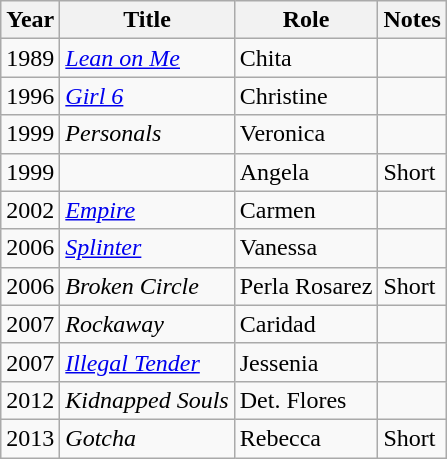<table class="wikitable sortable">
<tr>
<th>Year</th>
<th>Title</th>
<th>Role</th>
<th class="unsortable">Notes</th>
</tr>
<tr>
<td>1989</td>
<td><em><a href='#'>Lean on Me</a></em></td>
<td>Chita</td>
<td></td>
</tr>
<tr>
<td>1996</td>
<td><em><a href='#'>Girl 6</a></em></td>
<td>Christine</td>
<td></td>
</tr>
<tr>
<td>1999</td>
<td><em>Personals</em></td>
<td>Veronica</td>
<td></td>
</tr>
<tr>
<td>1999</td>
<td><em></em></td>
<td>Angela</td>
<td>Short</td>
</tr>
<tr>
<td>2002</td>
<td><em><a href='#'>Empire</a></em></td>
<td>Carmen</td>
<td></td>
</tr>
<tr>
<td>2006</td>
<td><em><a href='#'>Splinter</a></em></td>
<td>Vanessa</td>
<td></td>
</tr>
<tr>
<td>2006</td>
<td><em>Broken Circle</em></td>
<td>Perla Rosarez</td>
<td>Short</td>
</tr>
<tr>
<td>2007</td>
<td><em>Rockaway</em></td>
<td>Caridad</td>
<td></td>
</tr>
<tr>
<td>2007</td>
<td><em><a href='#'>Illegal Tender</a></em></td>
<td>Jessenia</td>
<td></td>
</tr>
<tr>
<td>2012</td>
<td><em>Kidnapped Souls</em></td>
<td>Det. Flores</td>
<td></td>
</tr>
<tr>
<td>2013</td>
<td><em>Gotcha</em></td>
<td>Rebecca</td>
<td>Short</td>
</tr>
</table>
